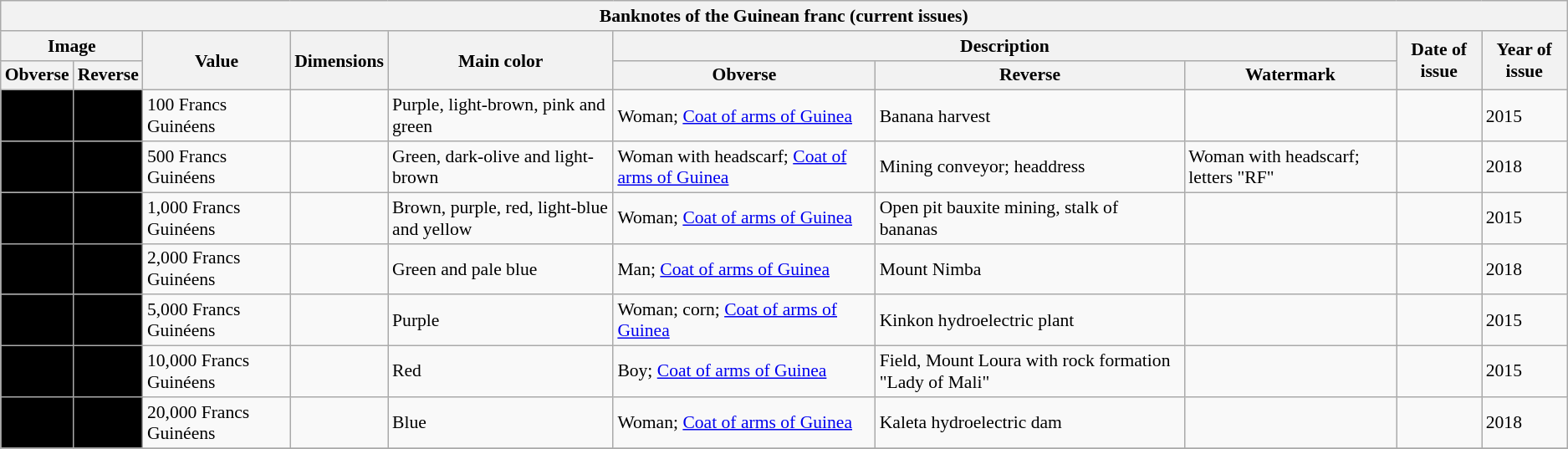<table class="wikitable" style="font-size: 90%">
<tr>
<th colspan="10">Banknotes of the Guinean franc (current issues)</th>
</tr>
<tr>
<th colspan="2">Image</th>
<th rowspan="2">Value</th>
<th rowspan="2">Dimensions</th>
<th rowspan="2">Main color</th>
<th colspan="3">Description</th>
<th rowspan="2">Date of issue</th>
<th rowspan="2">Year of issue</th>
</tr>
<tr>
<th>Obverse</th>
<th>Reverse</th>
<th>Obverse</th>
<th>Reverse</th>
<th>Watermark</th>
</tr>
<tr>
<td style="text-align:center; background:#000;"></td>
<td style="text-align:center; background:#000;"></td>
<td>100 Francs Guinéens</td>
<td></td>
<td>Purple, light-brown, pink and green</td>
<td>Woman; <a href='#'>Coat of arms of Guinea</a></td>
<td>Banana harvest</td>
<td></td>
<td></td>
<td>2015</td>
</tr>
<tr>
<td style="text-align:center; background:#000;"></td>
<td style="text-align:center; background:#000;"></td>
<td>500 Francs Guinéens</td>
<td></td>
<td>Green, dark-olive and light-brown</td>
<td>Woman with headscarf; <a href='#'>Coat of arms of Guinea</a></td>
<td>Mining conveyor; headdress</td>
<td>Woman with headscarf; letters "RF"</td>
<td></td>
<td>2018</td>
</tr>
<tr>
<td style="text-align:center; background:#000;"></td>
<td style="text-align:center; background:#000;"></td>
<td>1,000 Francs Guinéens</td>
<td></td>
<td>Brown, purple, red, light-blue and yellow</td>
<td>Woman; <a href='#'>Coat of arms of Guinea</a></td>
<td>Open pit bauxite mining, stalk of bananas</td>
<td></td>
<td></td>
<td>2015</td>
</tr>
<tr>
<td style="text-align:center; background:#000;"></td>
<td style="text-align:center; background:#000;"></td>
<td>2,000 Francs Guinéens</td>
<td></td>
<td>Green and pale blue</td>
<td>Man; <a href='#'>Coat of arms of Guinea</a></td>
<td>Mount Nimba</td>
<td></td>
<td></td>
<td>2018</td>
</tr>
<tr>
<td style="text-align:center; background:#000;"></td>
<td style="text-align:center; background:#000;"></td>
<td>5,000 Francs Guinéens</td>
<td></td>
<td>Purple</td>
<td>Woman; corn; <a href='#'>Coat of arms of Guinea</a></td>
<td>Kinkon hydroelectric plant</td>
<td></td>
<td></td>
<td>2015</td>
</tr>
<tr>
<td style="text-align:center; background:#000;"></td>
<td style="text-align:center; background:#000;"></td>
<td>10,000 Francs Guinéens</td>
<td></td>
<td>Red</td>
<td>Boy; <a href='#'>Coat of arms of Guinea</a></td>
<td>Field, Mount Loura with rock formation "Lady of Mali"</td>
<td></td>
<td></td>
<td>2015</td>
</tr>
<tr>
<td style="text-align:center; background:#000;"></td>
<td style="text-align:center; background:#000;"></td>
<td>20,000 Francs Guinéens</td>
<td></td>
<td>Blue</td>
<td>Woman; <a href='#'>Coat of arms of Guinea</a></td>
<td>Kaleta hydroelectric dam</td>
<td></td>
<td></td>
<td>2018</td>
</tr>
<tr>
</tr>
</table>
